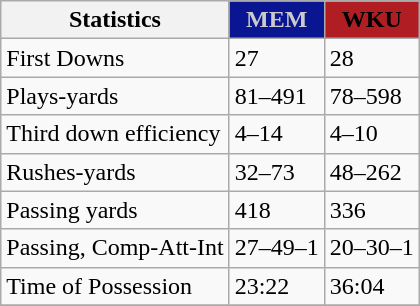<table class="wikitable">
<tr>
<th>Statistics</th>
<th style="background:#0a1691; color:#cbcbcb">MEM</th>
<th style="background:#b01e24; color:#000000">WKU</th>
</tr>
<tr>
<td>First Downs</td>
<td>27</td>
<td>28</td>
</tr>
<tr>
<td>Plays-yards</td>
<td>81–491</td>
<td>78–598</td>
</tr>
<tr>
<td>Third down efficiency</td>
<td>4–14</td>
<td>4–10</td>
</tr>
<tr>
<td>Rushes-yards</td>
<td>32–73</td>
<td>48–262</td>
</tr>
<tr>
<td>Passing yards</td>
<td>418</td>
<td>336</td>
</tr>
<tr>
<td>Passing, Comp-Att-Int</td>
<td>27–49–1</td>
<td>20–30–1</td>
</tr>
<tr>
<td>Time of Possession</td>
<td>23:22</td>
<td>36:04</td>
</tr>
<tr>
</tr>
</table>
